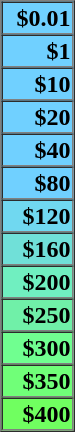<table border=1 cellspacing=0 cellpadding=1 width=50px|->
<tr>
<td bgcolor=#70D0FF align=right><strong>$0.01</strong></td>
</tr>
<tr>
<td bgcolor=#70D0FF align=right><strong>$1</strong></td>
</tr>
<tr>
<td bgcolor=#70D0FF align=right><strong>$10</strong></td>
</tr>
<tr>
<td bgcolor=#70D0FF align=right><strong>$20</strong></td>
</tr>
<tr>
<td bgcolor=#70D0FF align=right><strong>$40</strong></td>
</tr>
<tr>
<td bgcolor=#70D0FF align=right><strong>$80</strong></td>
</tr>
<tr>
<td bgcolor=#70D8F0 align=right><strong>$120</strong></td>
</tr>
<tr>
<td bgcolor=#70E0D8 align=right><strong>$160</strong></td>
</tr>
<tr>
<td bgcolor=#70EFC0 align=right><strong>$200</strong></td>
</tr>
<tr>
<td bgcolor=#70F0A8 align=right><strong>$250</strong></td>
</tr>
<tr>
<td bgcolor=#70FF90 align=right><strong>$300</strong></td>
</tr>
<tr>
<td bgcolor=#70FF78 align=right><strong>$350</strong></td>
</tr>
<tr>
<td bgcolor=#70FF60 align=right><strong>$400</strong></td>
</tr>
</table>
